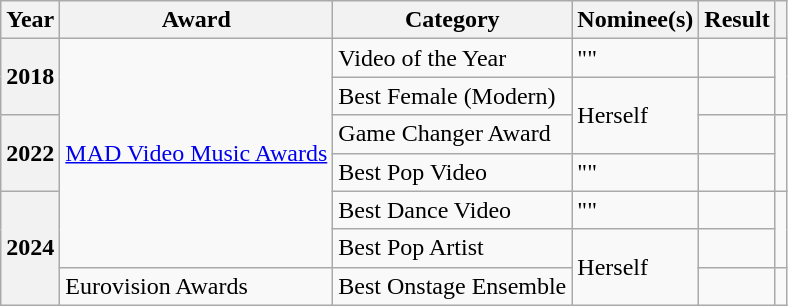<table class="wikitable sortable plainrowheaders">
<tr>
<th scope="col">Year</th>
<th scope="col">Award</th>
<th scope="col">Category</th>
<th scope="col">Nominee(s)</th>
<th scope="col">Result</th>
<th scope="col"></th>
</tr>
<tr>
<th rowspan="2">2018</th>
<td rowspan="6"><a href='#'>MAD Video Music Awards</a></td>
<td>Video of the Year</td>
<td>""</td>
<td></td>
<td rowspan="2"></td>
</tr>
<tr>
<td>Best Female (Modern)</td>
<td rowspan="2">Herself</td>
<td></td>
</tr>
<tr>
<th rowspan="2">2022</th>
<td>Game Changer Award</td>
<td></td>
<td rowspan="2"></td>
</tr>
<tr>
<td>Best Pop Video</td>
<td>""</td>
<td></td>
</tr>
<tr>
<th rowspan="3">2024</th>
<td>Best Dance Video</td>
<td>""</td>
<td></td>
<td rowspan="2"></td>
</tr>
<tr>
<td>Best Pop Artist</td>
<td rowspan="2">Herself</td>
<td></td>
</tr>
<tr>
<td>Eurovision Awards</td>
<td>Best Onstage Ensemble</td>
<td></td>
<td></td>
</tr>
</table>
